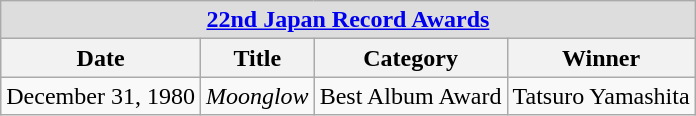<table class="wikitable" border="1">
<tr>
<td colspan=4 bgcolor="#DDDDDD" align=center><strong><a href='#'>22nd Japan Record Awards</a></strong></td>
</tr>
<tr>
<th align="center">Date</th>
<th align="center">Title</th>
<th align="center">Category</th>
<th align="center">Winner</th>
</tr>
<tr>
<td align="left">December 31, 1980</td>
<td align="left"><em>Moonglow</em></td>
<td align="left">Best Album Award</td>
<td align="left">Tatsuro Yamashita</td>
</tr>
</table>
